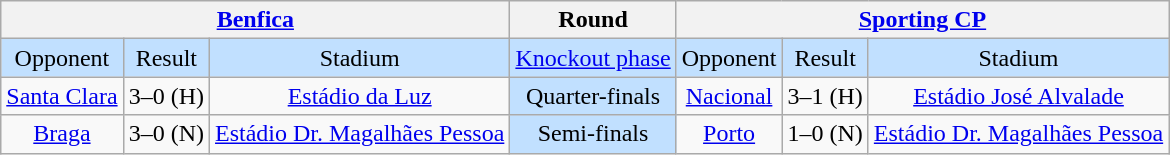<table class="wikitable" style="text-align:center">
<tr>
<th colspan=3><a href='#'>Benfica</a></th>
<th>Round</th>
<th colspan=3><a href='#'>Sporting CP</a></th>
</tr>
<tr style="background:#c1e0ff">
<td>Opponent</td>
<td>Result</td>
<td>Stadium</td>
<td><a href='#'>Knockout phase</a></td>
<td>Opponent</td>
<td>Result</td>
<td>Stadium</td>
</tr>
<tr>
<td><a href='#'>Santa Clara</a></td>
<td>3–0 (H)</td>
<td><a href='#'>Estádio da Luz</a></td>
<td style="background:#c1e0ff">Quarter-finals</td>
<td><a href='#'>Nacional</a></td>
<td>3–1 (H)</td>
<td><a href='#'>Estádio José Alvalade</a></td>
</tr>
<tr>
<td><a href='#'>Braga</a></td>
<td>3–0 (N)</td>
<td><a href='#'>Estádio Dr. Magalhães Pessoa</a></td>
<td style="background:#c1e0ff">Semi-finals</td>
<td><a href='#'>Porto</a></td>
<td>1–0 (N)</td>
<td><a href='#'>Estádio Dr. Magalhães Pessoa</a></td>
</tr>
</table>
